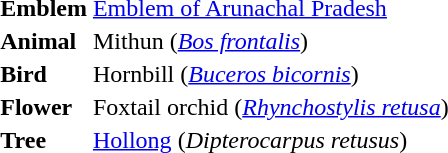<table class="toccolours"  style="margin:0.2em;">
<tr>
</tr>
<tr>
<td><strong>Emblem</strong></td>
<td><a href='#'>Emblem of Arunachal Pradesh</a></td>
<td></td>
</tr>
<tr>
<td><strong>Animal</strong></td>
<td>Mithun (<em><a href='#'>Bos frontalis</a></em>)</td>
<td></td>
</tr>
<tr>
<td><strong>Bird</strong></td>
<td>Hornbill (<em><a href='#'>Buceros bicornis</a></em>)</td>
<td></td>
</tr>
<tr>
<td><strong>Flower</strong></td>
<td>Foxtail orchid (<em><a href='#'>Rhynchostylis retusa</a></em>)</td>
<td></td>
</tr>
<tr>
<td><strong>Tree</strong></td>
<td><a href='#'>Hollong</a> (<em>Dipterocarpus retusus</em>)</td>
<td></td>
</tr>
<tr>
</tr>
</table>
